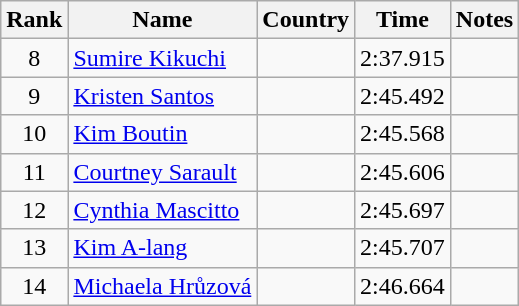<table class="wikitable sortable" style="text-align:center">
<tr>
<th>Rank</th>
<th>Name</th>
<th>Country</th>
<th>Time</th>
<th>Notes</th>
</tr>
<tr>
<td>8</td>
<td align=left><a href='#'>Sumire Kikuchi</a></td>
<td align=left></td>
<td>2:37.915</td>
<td></td>
</tr>
<tr>
<td>9</td>
<td align=left><a href='#'>Kristen Santos</a></td>
<td align=left></td>
<td>2:45.492</td>
<td></td>
</tr>
<tr>
<td>10</td>
<td align=left><a href='#'>Kim Boutin</a></td>
<td align=left></td>
<td>2:45.568</td>
<td></td>
</tr>
<tr>
<td>11</td>
<td align=left><a href='#'>Courtney Sarault</a></td>
<td align=left></td>
<td>2:45.606</td>
<td></td>
</tr>
<tr>
<td>12</td>
<td align=left><a href='#'>Cynthia Mascitto</a></td>
<td align=left></td>
<td>2:45.697</td>
<td></td>
</tr>
<tr>
<td>13</td>
<td align=left><a href='#'>Kim A-lang</a></td>
<td align=left></td>
<td>2:45.707</td>
<td></td>
</tr>
<tr>
<td>14</td>
<td align=left><a href='#'>Michaela Hrůzová</a></td>
<td align=left></td>
<td>2:46.664</td>
<td></td>
</tr>
</table>
